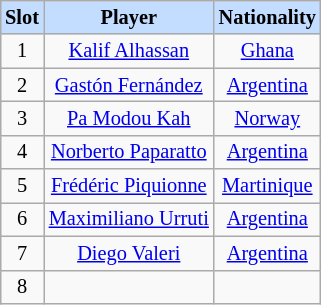<table class="wikitable" style="text-align:center; margin-left:1em; font-size:85%;">
<tr>
<th style="background:#c2ddff; color:black; text-align:center;">Slot</th>
<th style="background:#c2ddff; color:black; text-align:center;">Player</th>
<th style="background:#c2ddff; color:black; text-align:center;">Nationality</th>
</tr>
<tr>
<td>1</td>
<td><a href='#'>Kalif Alhassan</a></td>
<td> <a href='#'>Ghana</a></td>
</tr>
<tr>
<td>2</td>
<td><a href='#'>Gastón Fernández</a></td>
<td> <a href='#'>Argentina</a></td>
</tr>
<tr>
<td>3</td>
<td><a href='#'>Pa Modou Kah</a></td>
<td> <a href='#'>Norway</a></td>
</tr>
<tr>
<td>4</td>
<td><a href='#'>Norberto Paparatto</a></td>
<td> <a href='#'>Argentina</a></td>
</tr>
<tr>
<td>5</td>
<td><a href='#'>Frédéric Piquionne</a></td>
<td> <a href='#'>Martinique</a></td>
</tr>
<tr>
<td>6</td>
<td><a href='#'>Maximiliano Urruti</a></td>
<td> <a href='#'>Argentina</a></td>
</tr>
<tr>
<td>7</td>
<td><a href='#'>Diego Valeri</a></td>
<td> <a href='#'>Argentina</a></td>
</tr>
<tr>
<td>8</td>
<td></td>
<td></td>
</tr>
</table>
